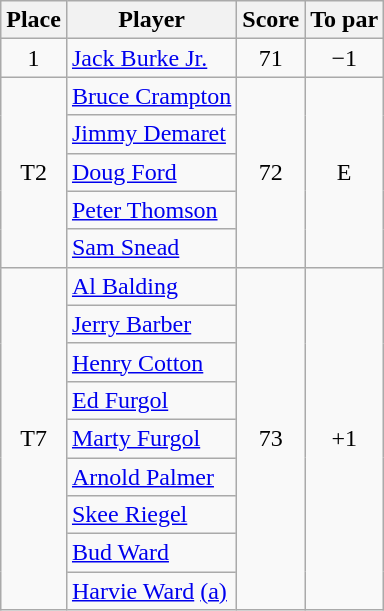<table class="wikitable">
<tr>
<th>Place</th>
<th>Player</th>
<th>Score</th>
<th>To par</th>
</tr>
<tr>
<td align="center">1</td>
<td> <a href='#'>Jack Burke Jr.</a></td>
<td align="center">71</td>
<td align="center">−1</td>
</tr>
<tr>
<td rowspan="5" align="center">T2</td>
<td> <a href='#'>Bruce Crampton</a></td>
<td rowspan="5" align="center">72</td>
<td rowspan="5" align="center">E</td>
</tr>
<tr>
<td> <a href='#'>Jimmy Demaret</a></td>
</tr>
<tr>
<td> <a href='#'>Doug Ford</a></td>
</tr>
<tr>
<td> <a href='#'>Peter Thomson</a></td>
</tr>
<tr>
<td> <a href='#'>Sam Snead</a></td>
</tr>
<tr>
<td rowspan="9" align="center">T7</td>
<td> <a href='#'>Al Balding</a></td>
<td rowspan="9" align="center">73</td>
<td rowspan="9" align="center">+1</td>
</tr>
<tr>
<td> <a href='#'>Jerry Barber</a></td>
</tr>
<tr>
<td> <a href='#'>Henry Cotton</a></td>
</tr>
<tr>
<td> <a href='#'>Ed Furgol</a></td>
</tr>
<tr>
<td> <a href='#'>Marty Furgol</a></td>
</tr>
<tr>
<td> <a href='#'>Arnold Palmer</a></td>
</tr>
<tr>
<td> <a href='#'>Skee Riegel</a></td>
</tr>
<tr>
<td> <a href='#'>Bud Ward</a></td>
</tr>
<tr>
<td> <a href='#'>Harvie Ward</a> <a href='#'>(a)</a></td>
</tr>
</table>
